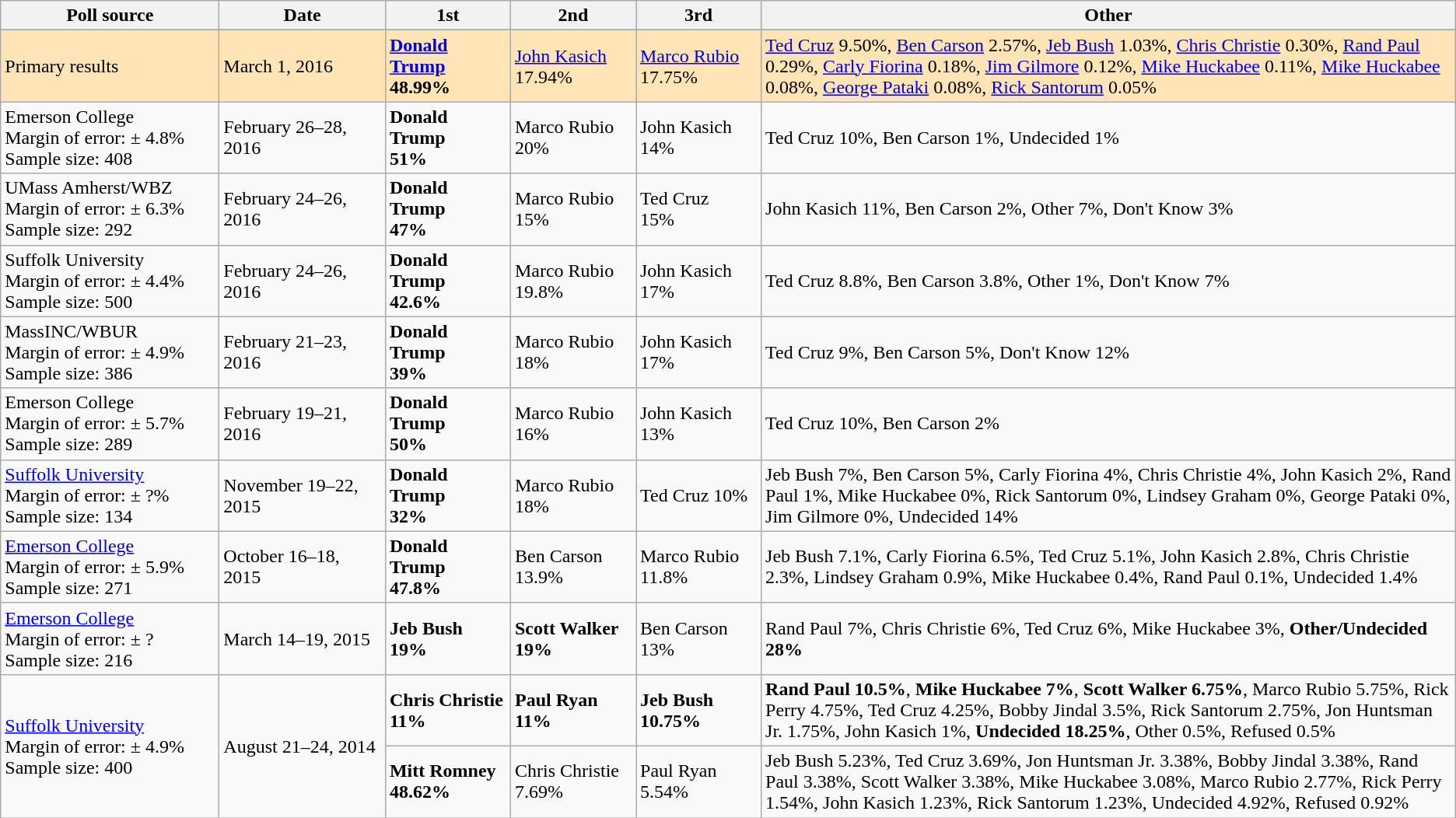<table class="wikitable">
<tr>
<th style="width:180px;">Poll source</th>
<th style="width:135px;">Date</th>
<th style="width:100px;">1st</th>
<th style="width:100px;">2nd</th>
<th style="width:100px;">3rd</th>
<th>Other</th>
</tr>
<tr>
</tr>
<tr style="background:Moccasin;">
<td>Primary results</td>
<td>March 1, 2016</td>
<td><strong><a href='#'>Donald Trump</a><br>48.99%</strong></td>
<td><a href='#'>John Kasich</a><br>17.94%</td>
<td><a href='#'>Marco Rubio</a><br>17.75%</td>
<td><a href='#'>Ted Cruz</a> 9.50%, <a href='#'>Ben Carson</a> 2.57%, <a href='#'>Jeb Bush</a> 1.03%, <a href='#'>Chris Christie</a> 0.30%, <a href='#'>Rand Paul</a> 0.29%, <a href='#'>Carly Fiorina</a> 0.18%, <a href='#'>Jim Gilmore</a> 0.12%, <a href='#'>Mike Huckabee</a> 0.11%, <a href='#'>Mike Huckabee</a> 0.08%, <a href='#'>George Pataki</a> 0.08%, <a href='#'>Rick Santorum</a> 0.05%</td>
</tr>
<tr>
<td>Emerson College<br>Margin of error: ± 4.8%
Sample size: 408</td>
<td>February 26–28, 2016</td>
<td><strong>Donald Trump<br>51%</strong></td>
<td>Marco Rubio<br>20%</td>
<td>John Kasich<br>14%</td>
<td>Ted Cruz 10%, Ben Carson 1%, Undecided 1%</td>
</tr>
<tr>
<td>UMass Amherst/WBZ<br>Margin of error: ± 6.3%
Sample size: 292</td>
<td>February 24–26, 2016</td>
<td><strong>Donald Trump<br>47%</strong></td>
<td>Marco Rubio<br>15%</td>
<td>Ted Cruz<br>15%</td>
<td>John Kasich 11%, Ben Carson 2%, Other 7%, Don't Know 3%</td>
</tr>
<tr>
<td>Suffolk University<br>Margin of error: ± 4.4%
Sample size: 500</td>
<td>February 24–26, 2016</td>
<td><strong>Donald Trump<br>42.6%</strong></td>
<td>Marco Rubio<br>19.8%</td>
<td>John Kasich<br>17%</td>
<td>Ted Cruz 8.8%, Ben Carson 3.8%, Other 1%, Don't Know 7%</td>
</tr>
<tr>
<td>MassINC/WBUR<br>Margin of error: ± 4.9%
Sample size: 386</td>
<td>February 21–23, 2016</td>
<td><strong>Donald Trump<br>39%</strong></td>
<td>Marco Rubio<br>18%</td>
<td>John Kasich<br>17%</td>
<td>Ted Cruz 9%, Ben Carson 5%, Don't Know 12%</td>
</tr>
<tr>
<td>Emerson College<br>Margin of error: ± 5.7%
Sample size: 289</td>
<td>February 19–21, 2016</td>
<td><strong>Donald Trump<br>50%</strong></td>
<td>Marco Rubio<br>16%</td>
<td>John Kasich<br>13%</td>
<td>Ted Cruz 10%, Ben Carson 2%</td>
</tr>
<tr>
<td><a href='#'>Suffolk University</a><br>Margin of error: ± ?%
<br>Sample size: 134</td>
<td>November 19–22, 2015</td>
<td><strong>Donald Trump<br>32%</strong></td>
<td>Marco Rubio<br>18%</td>
<td>Ted Cruz 10%</td>
<td>Jeb Bush 7%, Ben Carson 5%, Carly Fiorina 4%, Chris Christie 4%, John Kasich 2%, Rand Paul 1%, Mike Huckabee 0%, Rick Santorum 0%, Lindsey Graham 0%, George Pataki 0%, Jim Gilmore 0%, Undecided 14%</td>
</tr>
<tr>
<td><a href='#'>Emerson College</a><br>Margin of error: ± 5.9%
<br>Sample size: 271</td>
<td>October 16–18, 2015</td>
<td><strong>Donald Trump<br>47.8%</strong></td>
<td>Ben Carson<br>13.9%</td>
<td>Marco Rubio<br>11.8%</td>
<td>Jeb Bush 7.1%, Carly Fiorina 6.5%, Ted Cruz 5.1%, John Kasich 2.8%, Chris Christie 2.3%, Lindsey Graham 0.9%, Mike Huckabee 0.4%, Rand Paul 0.1%, Undecided 1.4%</td>
</tr>
<tr>
<td><a href='#'>Emerson College</a><br>Margin of error: ± ?
<br>Sample size: 216</td>
<td>March 14–19, 2015</td>
<td><strong>Jeb Bush<br>19%</strong></td>
<td><strong>Scott Walker<br>19%</strong></td>
<td>Ben Carson<br>13%</td>
<td>Rand Paul 7%, Chris Christie 6%, Ted Cruz 6%, Mike Huckabee 3%, <span><strong>Other/Undecided 28%</strong></span></td>
</tr>
<tr>
<td rowspan=2><a href='#'>Suffolk University</a><br>Margin of error: ± 4.9%
<br>Sample size: 400</td>
<td rowspan=2>August 21–24, 2014</td>
<td><strong>Chris Christie<br>11%</strong></td>
<td><strong>Paul Ryan<br>11%</strong></td>
<td><strong>Jeb Bush<br>10.75%</strong></td>
<td><span><strong>Rand Paul 10.5%</strong></span>, <span><strong>Mike Huckabee 7%</strong></span>, <span><strong>Scott Walker 6.75%</strong></span>, Marco Rubio 5.75%, Rick Perry 4.75%, Ted Cruz 4.25%, Bobby Jindal 3.5%, Rick Santorum 2.75%, Jon Huntsman Jr. 1.75%, John Kasich 1%, <span><strong>Undecided 18.25%</strong></span>, Other 0.5%, Refused 0.5%</td>
</tr>
<tr>
<td><strong>Mitt Romney<br>48.62%</strong></td>
<td>Chris Christie<br>7.69%</td>
<td>Paul Ryan<br>5.54%</td>
<td>Jeb Bush 5.23%, Ted Cruz 3.69%, Jon Huntsman Jr. 3.38%, Bobby Jindal 3.38%, Rand Paul 3.38%, Scott Walker 3.38%, Mike Huckabee 3.08%, Marco Rubio 2.77%, Rick Perry 1.54%, John Kasich 1.23%, Rick Santorum 1.23%, Undecided 4.92%, Refused 0.92%</td>
</tr>
</table>
